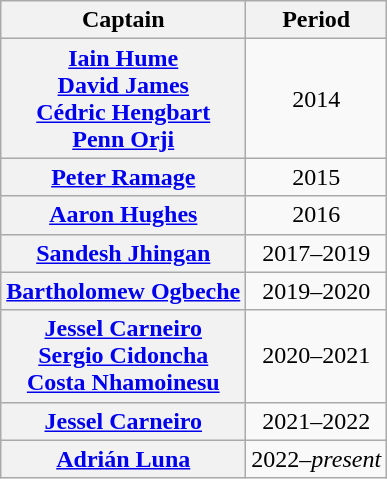<table class="wikitable sortable plainrowheaders">
<tr>
<th scope="col">Captain</th>
<th scope="col">Period</th>
</tr>
<tr>
<th scope="row"> <a href='#'>Iain Hume</a><br> <a href='#'>David James</a><br> <a href='#'>Cédric Hengbart</a><br> <a href='#'>Penn Orji</a></th>
<td align="center">2014</td>
</tr>
<tr>
<th scope="row"> <a href='#'>Peter Ramage</a></th>
<td align="center">2015</td>
</tr>
<tr>
<th scope="row"> <a href='#'>Aaron Hughes</a></th>
<td align="center">2016</td>
</tr>
<tr>
<th scope="row"> <a href='#'>Sandesh Jhingan</a></th>
<td align="center">2017–2019</td>
</tr>
<tr>
<th scope="row"> <a href='#'>Bartholomew Ogbeche</a></th>
<td align="center">2019–2020</td>
</tr>
<tr>
<th scope="row"> <a href='#'>Jessel Carneiro</a><br> <a href='#'>Sergio Cidoncha</a><br> <a href='#'>Costa Nhamoinesu</a></th>
<td align="center">2020–2021</td>
</tr>
<tr>
<th scope="row"> <a href='#'>Jessel Carneiro</a></th>
<td align="center">2021–2022</td>
</tr>
<tr>
<th scope="row"> <a href='#'>Adrián Luna</a></th>
<td align="center">2022–<em>present</em></td>
</tr>
</table>
